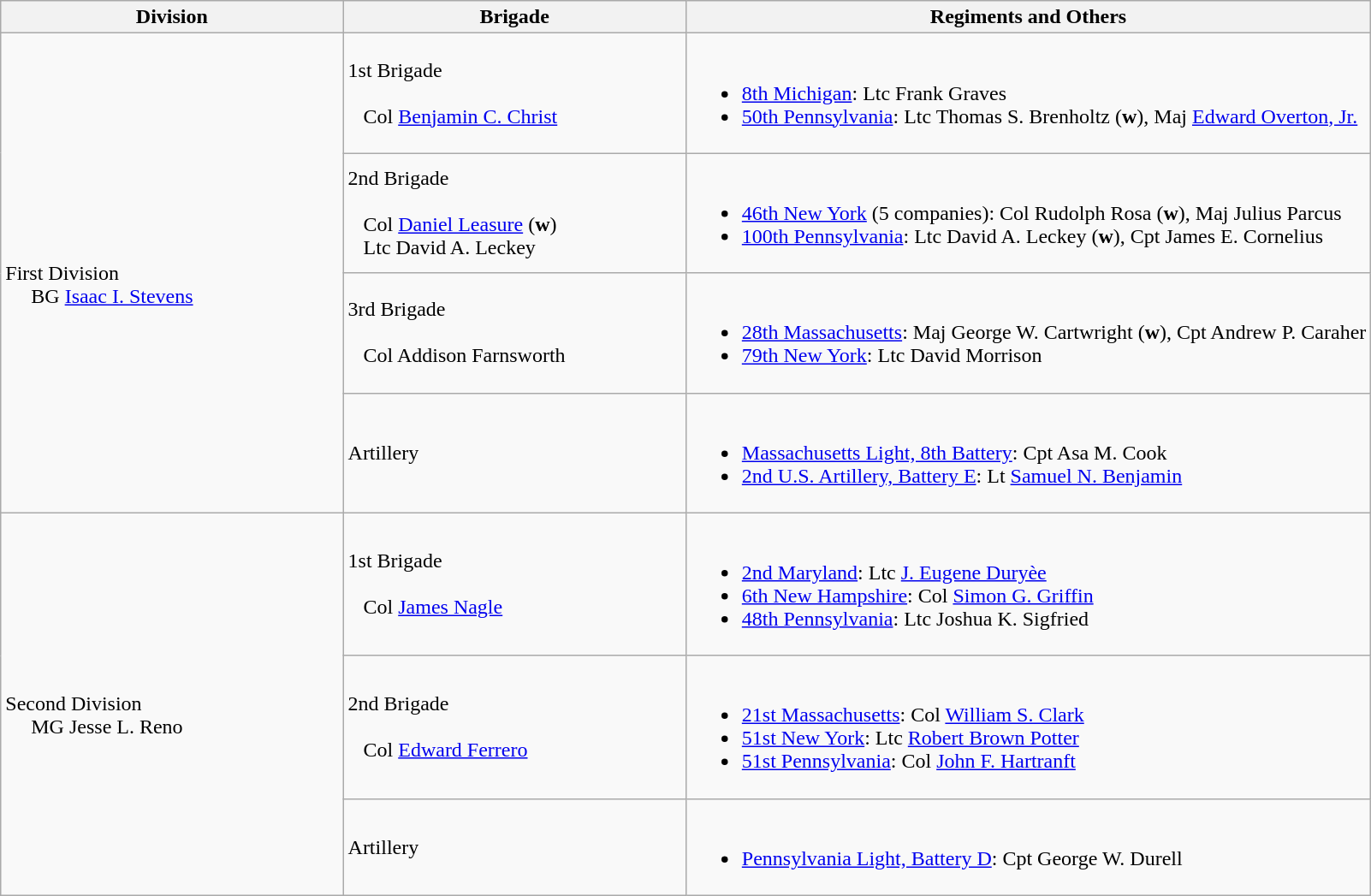<table class="wikitable">
<tr>
<th width=25%>Division</th>
<th width=25%>Brigade</th>
<th>Regiments and Others</th>
</tr>
<tr>
<td rowspan=4><br>First Division
<br>    
BG <a href='#'>Isaac I. Stevens</a></td>
<td>1st Brigade<br><br>  
Col <a href='#'>Benjamin C. Christ</a></td>
<td><br><ul><li><a href='#'>8th Michigan</a>: Ltc Frank Graves</li><li><a href='#'>50th Pennsylvania</a>: Ltc Thomas S. Brenholtz (<strong>w</strong>), Maj <a href='#'>Edward Overton, Jr.</a></li></ul></td>
</tr>
<tr>
<td>2nd Brigade<br><br>  
Col <a href='#'>Daniel Leasure</a> (<strong>w</strong>)
<br>  
Ltc David A. Leckey</td>
<td><br><ul><li><a href='#'>46th New York</a> (5 companies): Col Rudolph Rosa (<strong>w</strong>), Maj Julius Parcus</li><li><a href='#'>100th Pennsylvania</a>: Ltc David A. Leckey (<strong>w</strong>), Cpt James E. Cornelius</li></ul></td>
</tr>
<tr>
<td>3rd Brigade<br><br>  
Col Addison Farnsworth</td>
<td><br><ul><li><a href='#'>28th Massachusetts</a>: Maj George W. Cartwright (<strong>w</strong>), Cpt Andrew P. Caraher</li><li><a href='#'>79th New York</a>: Ltc David Morrison</li></ul></td>
</tr>
<tr>
<td>Artillery</td>
<td><br><ul><li><a href='#'>Massachusetts Light, 8th Battery</a>: Cpt Asa M. Cook</li><li><a href='#'>2nd U.S. Artillery, Battery E</a>: Lt <a href='#'>Samuel N. Benjamin</a></li></ul></td>
</tr>
<tr>
<td rowspan=3><br>Second Division
<br>    
MG Jesse L. Reno</td>
<td>1st Brigade<br><br>  
Col <a href='#'>James Nagle</a></td>
<td><br><ul><li><a href='#'>2nd Maryland</a>: Ltc <a href='#'>J. Eugene Duryèe</a></li><li><a href='#'>6th New Hampshire</a>: Col <a href='#'>Simon G. Griffin</a></li><li><a href='#'>48th Pennsylvania</a>: Ltc Joshua K. Sigfried</li></ul></td>
</tr>
<tr>
<td>2nd Brigade<br><br>  
Col <a href='#'>Edward Ferrero</a></td>
<td><br><ul><li><a href='#'>21st Massachusetts</a>: Col <a href='#'>William S. Clark</a></li><li><a href='#'>51st New York</a>: Ltc <a href='#'>Robert Brown Potter</a></li><li><a href='#'>51st Pennsylvania</a>: Col <a href='#'>John F. Hartranft</a></li></ul></td>
</tr>
<tr>
<td>Artillery</td>
<td><br><ul><li><a href='#'>Pennsylvania Light, Battery D</a>: Cpt George W. Durell</li></ul></td>
</tr>
</table>
